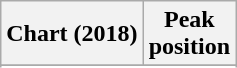<table class="wikitable sortable plainrowheaders" style="text-align:center">
<tr>
<th scope="col">Chart (2018)</th>
<th scope="col">Peak<br> position</th>
</tr>
<tr>
</tr>
<tr>
</tr>
<tr>
</tr>
</table>
